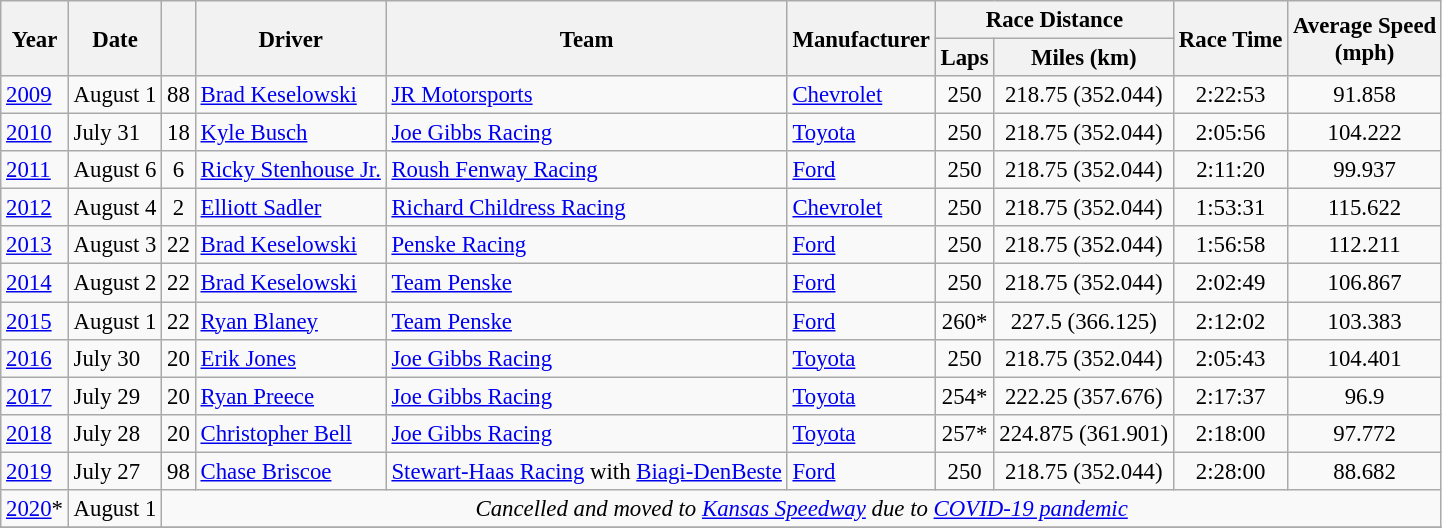<table class="wikitable" style="font-size: 95%;">
<tr>
<th rowspan="2">Year</th>
<th rowspan="2">Date</th>
<th rowspan="2"></th>
<th rowspan="2">Driver</th>
<th rowspan="2">Team</th>
<th rowspan="2">Manufacturer</th>
<th colspan="2">Race Distance</th>
<th rowspan="2">Race Time</th>
<th rowspan="2">Average Speed<br>(mph)</th>
</tr>
<tr>
<th>Laps</th>
<th>Miles (km)</th>
</tr>
<tr>
<td><a href='#'>2009</a></td>
<td>August 1</td>
<td align="center">88</td>
<td><a href='#'>Brad Keselowski</a></td>
<td><a href='#'>JR Motorsports</a></td>
<td><a href='#'>Chevrolet</a></td>
<td align="center">250</td>
<td align="center">218.75 (352.044)</td>
<td align="center">2:22:53</td>
<td align="center">91.858</td>
</tr>
<tr>
<td><a href='#'>2010</a></td>
<td>July 31</td>
<td align="center">18</td>
<td><a href='#'>Kyle Busch</a></td>
<td><a href='#'>Joe Gibbs Racing</a></td>
<td><a href='#'>Toyota</a></td>
<td align="center">250</td>
<td align="center">218.75 (352.044)</td>
<td align="center">2:05:56</td>
<td align="center">104.222</td>
</tr>
<tr>
<td><a href='#'>2011</a></td>
<td>August 6</td>
<td align="center">6</td>
<td><a href='#'>Ricky Stenhouse Jr.</a></td>
<td><a href='#'>Roush Fenway Racing</a></td>
<td><a href='#'>Ford</a></td>
<td align="center">250</td>
<td align="center">218.75 (352.044)</td>
<td align="center">2:11:20</td>
<td align="center">99.937</td>
</tr>
<tr>
<td><a href='#'>2012</a></td>
<td>August 4</td>
<td align="center">2</td>
<td><a href='#'>Elliott Sadler</a></td>
<td><a href='#'>Richard Childress Racing</a></td>
<td><a href='#'>Chevrolet</a></td>
<td align="center">250</td>
<td align="center">218.75 (352.044)</td>
<td align="center">1:53:31</td>
<td align="center">115.622</td>
</tr>
<tr>
<td><a href='#'>2013</a></td>
<td>August 3</td>
<td align="center">22</td>
<td><a href='#'>Brad Keselowski</a></td>
<td><a href='#'>Penske Racing</a></td>
<td><a href='#'>Ford</a></td>
<td align="center">250</td>
<td align="center">218.75 (352.044)</td>
<td align="center">1:56:58</td>
<td align="center">112.211</td>
</tr>
<tr>
<td><a href='#'>2014</a></td>
<td>August 2</td>
<td align="center">22</td>
<td><a href='#'>Brad Keselowski</a></td>
<td><a href='#'>Team Penske</a></td>
<td><a href='#'>Ford</a></td>
<td align="center">250</td>
<td align="center">218.75 (352.044)</td>
<td align="center">2:02:49</td>
<td align="center">106.867</td>
</tr>
<tr>
<td><a href='#'>2015</a></td>
<td>August 1</td>
<td align="center">22</td>
<td><a href='#'>Ryan Blaney</a></td>
<td><a href='#'>Team Penske</a></td>
<td><a href='#'>Ford</a></td>
<td align="center">260*</td>
<td align="center">227.5 (366.125)</td>
<td align="center">2:12:02</td>
<td align="center">103.383</td>
</tr>
<tr>
<td><a href='#'>2016</a></td>
<td>July 30</td>
<td align="center">20</td>
<td><a href='#'>Erik Jones</a></td>
<td><a href='#'>Joe Gibbs Racing</a></td>
<td><a href='#'>Toyota</a></td>
<td align="center">250</td>
<td align="center">218.75 (352.044)</td>
<td align="center">2:05:43</td>
<td align="center">104.401</td>
</tr>
<tr>
<td><a href='#'>2017</a></td>
<td>July 29</td>
<td align="center">20</td>
<td><a href='#'>Ryan Preece</a></td>
<td><a href='#'>Joe Gibbs Racing</a></td>
<td><a href='#'>Toyota</a></td>
<td align="center">254*</td>
<td align="center">222.25 (357.676)</td>
<td align="center">2:17:37</td>
<td align="center">96.9</td>
</tr>
<tr>
<td><a href='#'>2018</a></td>
<td>July 28</td>
<td align="center">20</td>
<td><a href='#'>Christopher Bell</a></td>
<td><a href='#'>Joe Gibbs Racing</a></td>
<td><a href='#'>Toyota</a></td>
<td align="center">257*</td>
<td align="center">224.875 (361.901)</td>
<td align="center">2:18:00</td>
<td align="center">97.772</td>
</tr>
<tr>
<td><a href='#'>2019</a></td>
<td>July 27</td>
<td align="center">98</td>
<td><a href='#'>Chase Briscoe</a></td>
<td><a href='#'>Stewart-Haas Racing</a> with <a href='#'>Biagi-DenBeste</a></td>
<td><a href='#'>Ford</a></td>
<td align="center">250</td>
<td align="center">218.75 (352.044)</td>
<td align="center">2:28:00</td>
<td align="center">88.682</td>
</tr>
<tr>
<td><a href='#'>2020</a>*</td>
<td>August 1</td>
<td colspan=10 align=center><em>Cancelled and moved to <a href='#'>Kansas Speedway</a> due to <a href='#'>COVID-19 pandemic</a></em></td>
</tr>
<tr>
</tr>
</table>
